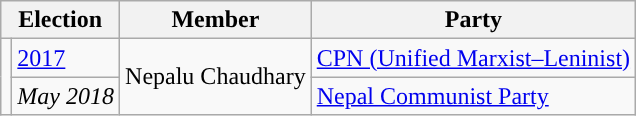<table class="wikitable">
<tr>
<th colspan="2">Election</th>
<th>Member</th>
<th>Party</th>
</tr>
<tr>
<td rowspan="2" style="background-color:"></td>
<td><a href='#'>2017</a></td>
<td rowspan="2">Nepalu Chaudhary</td>
<td><a href='#'>CPN (Unified Marxist–Leninist)</a></td>
</tr>
<tr>
<td><em>May 2018</em></td>
<td><a href='#'>Nepal Communist Party</a></td>
</tr>
</table>
